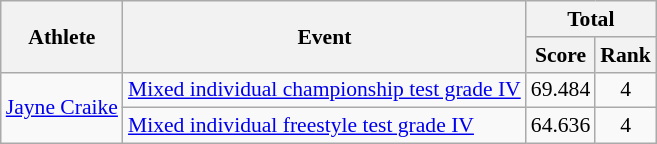<table class=wikitable style="font-size:90%">
<tr>
<th rowspan="2">Athlete</th>
<th rowspan="2">Event</th>
<th colspan="2">Total</th>
</tr>
<tr>
<th>Score</th>
<th>Rank</th>
</tr>
<tr>
<td rowspan="2"><a href='#'>Jayne Craike</a></td>
<td><a href='#'>Mixed individual championship test grade IV</a></td>
<td align="center">69.484</td>
<td align="center">4</td>
</tr>
<tr>
<td><a href='#'>Mixed individual freestyle test grade IV</a></td>
<td align="center">64.636</td>
<td align="center">4</td>
</tr>
</table>
